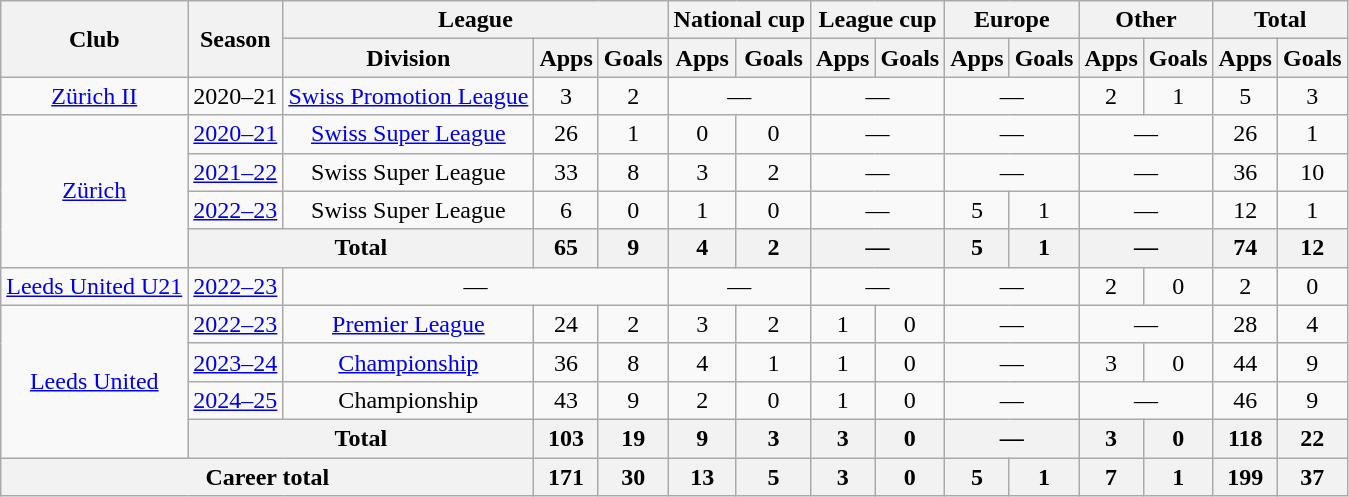<table class=wikitable style=text-align:center>
<tr>
<th rowspan=2>Club</th>
<th rowspan=2>Season</th>
<th colspan=3>League</th>
<th colspan=2>National cup</th>
<th colspan=2>League cup</th>
<th colspan=2>Europe</th>
<th colspan=2>Other</th>
<th colspan=2>Total</th>
</tr>
<tr>
<th>Division</th>
<th>Apps</th>
<th>Goals</th>
<th>Apps</th>
<th>Goals</th>
<th>Apps</th>
<th>Goals</th>
<th>Apps</th>
<th>Goals</th>
<th>Apps</th>
<th>Goals</th>
<th>Apps</th>
<th>Goals</th>
</tr>
<tr>
<td><a href='#'>Zürich II</a></td>
<td>2020–21</td>
<td><a href='#'>Swiss Promotion League</a></td>
<td>3</td>
<td>2</td>
<td colspan=2>—</td>
<td colspan=2>—</td>
<td colspan=2>—</td>
<td>2</td>
<td>1</td>
<td>5</td>
<td>3</td>
</tr>
<tr>
<td rowspan=4><a href='#'>Zürich</a></td>
<td><a href='#'>2020–21</a></td>
<td><a href='#'>Swiss Super League</a></td>
<td>26</td>
<td>1</td>
<td>0</td>
<td>0</td>
<td colspan=2>—</td>
<td colspan=2>—</td>
<td colspan=2>—</td>
<td>26</td>
<td>1</td>
</tr>
<tr>
<td><a href='#'>2021–22</a></td>
<td>Swiss Super League</td>
<td>33</td>
<td>8</td>
<td>3</td>
<td>2</td>
<td colspan=2>—</td>
<td colspan=2>—</td>
<td colspan=2>—</td>
<td>36</td>
<td>10</td>
</tr>
<tr>
<td><a href='#'>2022–23</a></td>
<td>Swiss Super League</td>
<td>6</td>
<td>0</td>
<td>1</td>
<td>0</td>
<td colspan=2>—</td>
<td>5</td>
<td>1</td>
<td colspan=2>—</td>
<td>12</td>
<td>1</td>
</tr>
<tr>
<th colspan=2>Total</th>
<th>65</th>
<th>9</th>
<th>4</th>
<th>2</th>
<th colspan=2>—</th>
<th>5</th>
<th>1</th>
<th colspan=2>—</th>
<th>74</th>
<th>12</th>
</tr>
<tr>
<td><a href='#'>Leeds United U21</a></td>
<td><a href='#'>2022–23</a></td>
<td colspan=3>—</td>
<td colspan=2>—</td>
<td colspan=2>—</td>
<td colspan=2>—</td>
<td>2</td>
<td>0</td>
<td>2</td>
<td>0</td>
</tr>
<tr>
<td rowspan=4><a href='#'>Leeds United</a></td>
<td><a href='#'>2022–23</a></td>
<td><a href='#'>Premier League</a></td>
<td>24</td>
<td>2</td>
<td>3</td>
<td>2</td>
<td>1</td>
<td>0</td>
<td colspan=2>—</td>
<td colspan=2>—</td>
<td>28</td>
<td>4</td>
</tr>
<tr>
<td><a href='#'>2023–24</a></td>
<td><a href='#'>Championship</a></td>
<td>36</td>
<td>8</td>
<td>4</td>
<td>1</td>
<td>1</td>
<td>0</td>
<td colspan=2>—</td>
<td>3</td>
<td>0</td>
<td>44</td>
<td>9</td>
</tr>
<tr>
<td><a href='#'>2024–25</a></td>
<td>Championship</td>
<td>43</td>
<td>9</td>
<td>2</td>
<td>0</td>
<td>1</td>
<td>0</td>
<td colspan=2>—</td>
<td colspan=2>—</td>
<td>46</td>
<td>9</td>
</tr>
<tr>
<th colspan=2>Total</th>
<th>103</th>
<th>19</th>
<th>9</th>
<th>3</th>
<th>3</th>
<th>0</th>
<th colspan=2>—</th>
<th>3</th>
<th>0</th>
<th>118</th>
<th>22</th>
</tr>
<tr>
<th colspan=3>Career total</th>
<th>171</th>
<th>30</th>
<th>13</th>
<th>5</th>
<th>3</th>
<th>0</th>
<th>5</th>
<th>1</th>
<th>7</th>
<th>1</th>
<th>199</th>
<th>37</th>
</tr>
</table>
